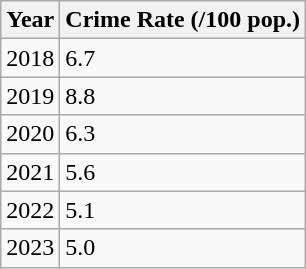<table class="wikitable">
<tr>
<th>Year</th>
<th>Crime Rate (/100 pop.)</th>
</tr>
<tr>
<td>2018</td>
<td>6.7</td>
</tr>
<tr>
<td>2019</td>
<td>8.8</td>
</tr>
<tr>
<td>2020</td>
<td>6.3</td>
</tr>
<tr>
<td>2021</td>
<td>5.6</td>
</tr>
<tr>
<td>2022</td>
<td>5.1</td>
</tr>
<tr>
<td>2023</td>
<td>5.0</td>
</tr>
</table>
